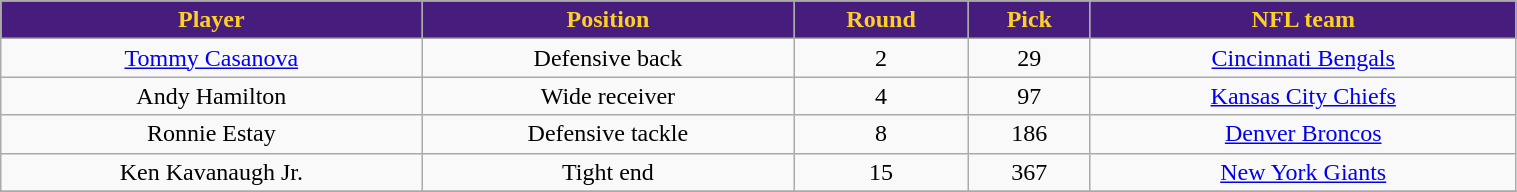<table class="wikitable" width="80%">
<tr align="center"  style="background:#461d7c;color:#FDD023;">
<td><strong>Player</strong></td>
<td><strong>Position</strong></td>
<td><strong>Round</strong></td>
<td><strong>Pick</strong></td>
<td><strong>NFL team</strong></td>
</tr>
<tr align="center" bgcolor="">
<td><a href='#'>Tommy Casanova</a></td>
<td>Defensive back</td>
<td>2</td>
<td>29</td>
<td><a href='#'>Cincinnati Bengals</a></td>
</tr>
<tr align="center" bgcolor="">
<td>Andy Hamilton</td>
<td>Wide receiver</td>
<td>4</td>
<td>97</td>
<td><a href='#'>Kansas City Chiefs</a></td>
</tr>
<tr align="center" bgcolor="">
<td>Ronnie Estay</td>
<td>Defensive tackle</td>
<td>8</td>
<td>186</td>
<td><a href='#'>Denver Broncos</a></td>
</tr>
<tr align="center" bgcolor="">
<td>Ken Kavanaugh Jr.</td>
<td>Tight end</td>
<td>15</td>
<td>367</td>
<td><a href='#'>New York Giants</a></td>
</tr>
<tr align="center" bgcolor="">
</tr>
</table>
